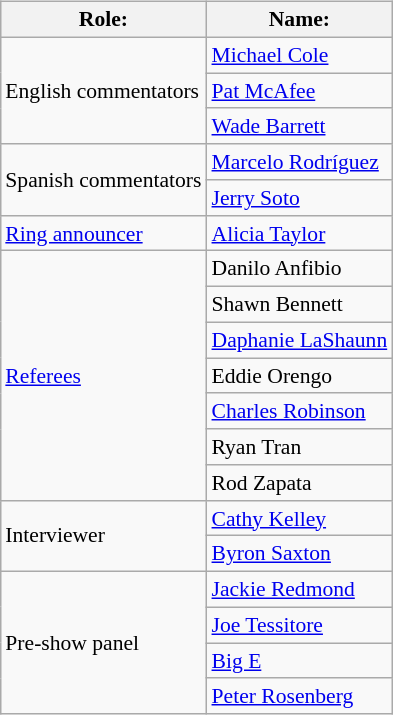<table class=wikitable style="font-size:90%; margin: 0.5em 0 0.5em 1em; float: right; clear: right;">
<tr>
<th>Role:</th>
<th>Name:</th>
</tr>
<tr>
<td rowspan=3>English commentators</td>
<td><a href='#'>Michael Cole</a></td>
</tr>
<tr>
<td><a href='#'>Pat McAfee</a></td>
</tr>
<tr>
<td><a href='#'>Wade Barrett</a></td>
</tr>
<tr>
<td rowspan=2>Spanish commentators</td>
<td><a href='#'>Marcelo Rodríguez</a></td>
</tr>
<tr>
<td><a href='#'>Jerry Soto</a></td>
</tr>
<tr>
<td rowspan="1"><a href='#'>Ring announcer</a></td>
<td><a href='#'>Alicia Taylor</a></td>
</tr>
<tr>
<td rowspan=7><a href='#'>Referees</a></td>
<td>Danilo Anfibio</td>
</tr>
<tr>
<td>Shawn Bennett</td>
</tr>
<tr>
<td><a href='#'>Daphanie LaShaunn</a></td>
</tr>
<tr>
<td>Eddie Orengo</td>
</tr>
<tr>
<td><a href='#'>Charles Robinson</a></td>
</tr>
<tr>
<td>Ryan Tran</td>
</tr>
<tr>
<td>Rod Zapata</td>
</tr>
<tr>
<td rowspan=2>Interviewer</td>
<td><a href='#'>Cathy Kelley</a></td>
</tr>
<tr>
<td><a href='#'>Byron Saxton</a></td>
</tr>
<tr>
<td rowspan=4>Pre-show panel</td>
<td><a href='#'>Jackie Redmond</a></td>
</tr>
<tr>
<td><a href='#'>Joe Tessitore</a></td>
</tr>
<tr>
<td><a href='#'>Big E</a></td>
</tr>
<tr>
<td><a href='#'>Peter Rosenberg</a></td>
</tr>
</table>
